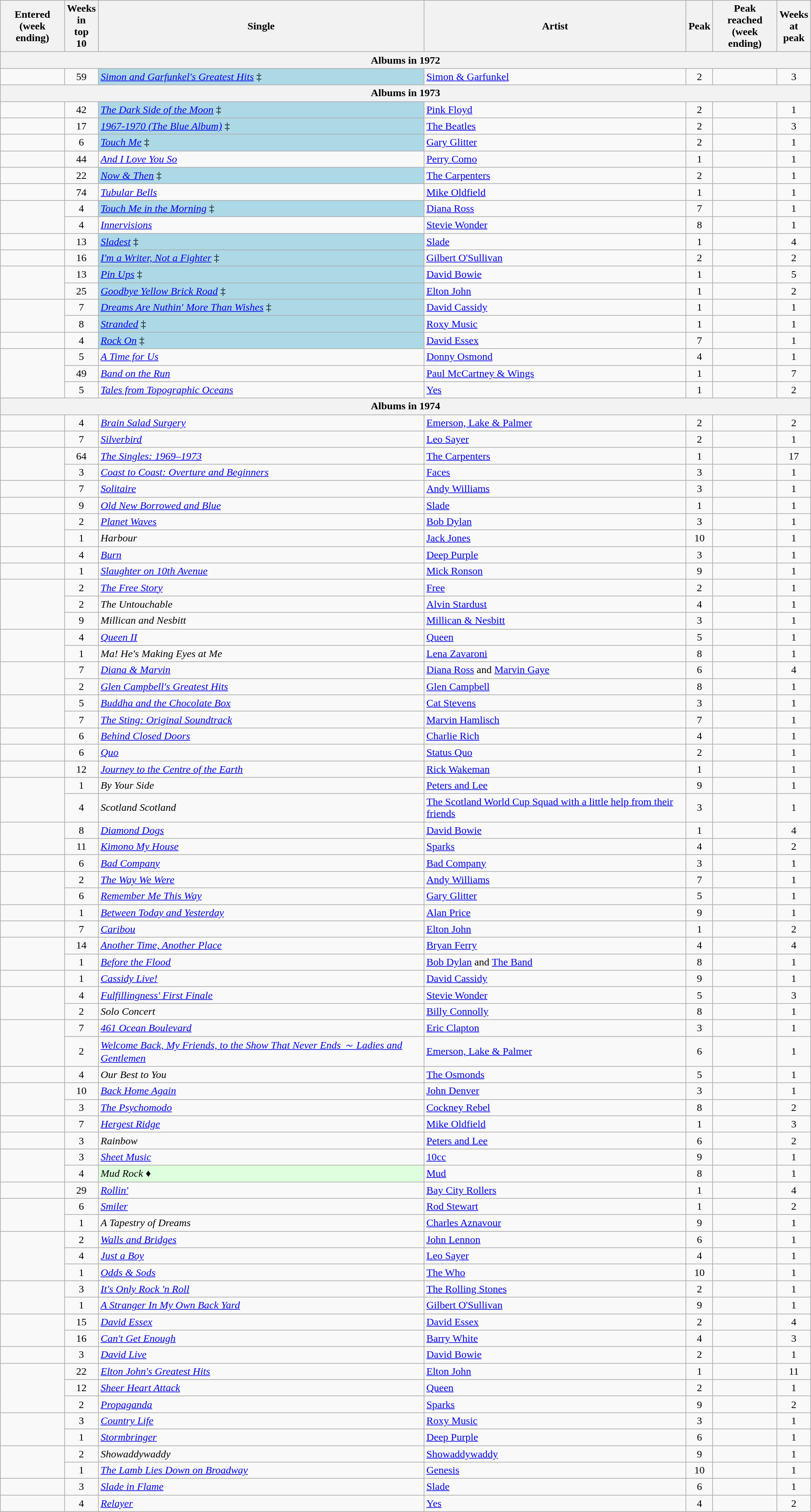<table class="wikitable sortable" style="text-align:center;">
<tr>
<th>Entered <br>(week ending)</th>
<th data-sort-type="number">Weeks<br>in<br>top<br>10</th>
<th>Single</th>
<th>Artist</th>
<th data-sort-type="number">Peak</th>
<th>Peak<br>reached <br>(week ending)</th>
<th data-sort-type="number">Weeks<br>at<br>peak</th>
</tr>
<tr>
<th colspan="7">Albums in 1972</th>
</tr>
<tr>
<td></td>
<td>59</td>
<td align="left" bgcolor=lightblue><em><a href='#'>Simon and Garfunkel's Greatest Hits</a></em> ‡</td>
<td align="left"><a href='#'>Simon & Garfunkel</a></td>
<td>2</td>
<td></td>
<td>3</td>
</tr>
<tr>
<th colspan="7">Albums in 1973</th>
</tr>
<tr>
<td></td>
<td>42</td>
<td align="left" bgcolor=lightblue><em><a href='#'>The Dark Side of the Moon</a></em> ‡</td>
<td align="left"><a href='#'>Pink Floyd</a></td>
<td>2</td>
<td></td>
<td>1</td>
</tr>
<tr>
<td></td>
<td>17</td>
<td align="left" bgcolor=lightblue><em><a href='#'>1967-1970 (The Blue Album)</a></em> ‡</td>
<td align="left"><a href='#'>The Beatles</a></td>
<td>2</td>
<td></td>
<td>3</td>
</tr>
<tr>
<td></td>
<td>6</td>
<td align="left" bgcolor=lightblue><em><a href='#'>Touch Me</a></em> ‡</td>
<td align="left"><a href='#'>Gary Glitter</a></td>
<td>2</td>
<td></td>
<td>1</td>
</tr>
<tr>
<td></td>
<td>44</td>
<td align="left"><em><a href='#'>And I Love You So</a></em></td>
<td align="left"><a href='#'>Perry Como</a></td>
<td>1</td>
<td></td>
<td>1</td>
</tr>
<tr>
<td></td>
<td>22</td>
<td align="left" bgcolor=lightblue><em><a href='#'>Now & Then</a></em> ‡</td>
<td align="left"><a href='#'>The Carpenters</a></td>
<td>2</td>
<td></td>
<td>1</td>
</tr>
<tr>
<td></td>
<td>74</td>
<td align="left"><em><a href='#'>Tubular Bells</a></em></td>
<td align="left"><a href='#'>Mike Oldfield</a></td>
<td>1</td>
<td></td>
<td>1</td>
</tr>
<tr>
<td rowspan="2"></td>
<td>4</td>
<td align="left" bgcolor=lightblue><em><a href='#'>Touch Me in the Morning</a></em> ‡</td>
<td align="left"><a href='#'>Diana Ross</a></td>
<td>7</td>
<td></td>
<td>1</td>
</tr>
<tr>
<td>4</td>
<td align="left"><em><a href='#'>Innervisions</a></em></td>
<td align="left"><a href='#'>Stevie Wonder</a></td>
<td>8</td>
<td></td>
<td>1</td>
</tr>
<tr>
<td></td>
<td>13</td>
<td align="left" bgcolor=lightblue><em><a href='#'>Sladest</a></em> ‡</td>
<td align="left"><a href='#'>Slade</a></td>
<td>1</td>
<td></td>
<td>4</td>
</tr>
<tr>
<td></td>
<td>16</td>
<td align="left" bgcolor=lightblue><em><a href='#'>I'm a Writer, Not a Fighter</a></em> ‡</td>
<td align="left"><a href='#'>Gilbert O'Sullivan</a></td>
<td>2</td>
<td></td>
<td>2</td>
</tr>
<tr>
<td rowspan="2"></td>
<td>13</td>
<td align="left" bgcolor=lightblue><em><a href='#'>Pin Ups</a></em> ‡</td>
<td align="left"><a href='#'>David Bowie</a></td>
<td>1</td>
<td></td>
<td>5</td>
</tr>
<tr>
<td>25</td>
<td align="left" bgcolor=lightblue><em><a href='#'>Goodbye Yellow Brick Road</a></em> ‡</td>
<td align="left"><a href='#'>Elton John</a></td>
<td>1</td>
<td></td>
<td>2</td>
</tr>
<tr>
<td rowspan="2"></td>
<td>7</td>
<td align="left" bgcolor=lightblue><em><a href='#'>Dreams Are Nuthin' More Than Wishes</a></em> ‡</td>
<td align="left"><a href='#'>David Cassidy</a></td>
<td>1</td>
<td></td>
<td>1</td>
</tr>
<tr>
<td>8</td>
<td align="left" bgcolor=lightblue><em><a href='#'>Stranded</a></em> ‡</td>
<td align="left"><a href='#'>Roxy Music</a></td>
<td>1</td>
<td></td>
<td>1</td>
</tr>
<tr>
<td></td>
<td>4</td>
<td align="left" bgcolor=lightblue><em><a href='#'>Rock On</a></em> ‡</td>
<td align="left"><a href='#'>David Essex</a></td>
<td>7</td>
<td></td>
<td>1</td>
</tr>
<tr>
<td rowspan="3"></td>
<td>5</td>
<td align="left"><em><a href='#'>A Time for Us</a></em></td>
<td align="left"><a href='#'>Donny Osmond</a></td>
<td>4</td>
<td></td>
<td>1</td>
</tr>
<tr>
<td>49</td>
<td align="left"><em><a href='#'>Band on the Run</a></em></td>
<td align="left"><a href='#'>Paul McCartney & Wings</a></td>
<td>1</td>
<td></td>
<td>7</td>
</tr>
<tr>
<td>5</td>
<td align="left"><em><a href='#'>Tales from Topographic Oceans</a></em></td>
<td align="left"><a href='#'>Yes</a></td>
<td>1</td>
<td></td>
<td>2</td>
</tr>
<tr>
<th colspan="7">Albums in 1974</th>
</tr>
<tr>
<td></td>
<td>4</td>
<td align="left"><em><a href='#'>Brain Salad Surgery</a></em></td>
<td align="left"><a href='#'>Emerson, Lake & Palmer</a></td>
<td>2</td>
<td></td>
<td>2</td>
</tr>
<tr>
<td></td>
<td>7</td>
<td align="left"><em><a href='#'>Silverbird</a></em></td>
<td align="left"><a href='#'>Leo Sayer</a></td>
<td>2</td>
<td></td>
<td>1</td>
</tr>
<tr>
<td rowspan="2"></td>
<td>64</td>
<td align="left"><em><a href='#'>The Singles: 1969–1973</a></em></td>
<td align="left"><a href='#'>The Carpenters</a></td>
<td>1</td>
<td></td>
<td>17</td>
</tr>
<tr>
<td>3</td>
<td align="left"><em><a href='#'>Coast to Coast: Overture and Beginners</a></em></td>
<td align="left"><a href='#'>Faces</a></td>
<td>3</td>
<td></td>
<td>1</td>
</tr>
<tr>
<td></td>
<td>7</td>
<td align="left"><em><a href='#'>Solitaire</a></em></td>
<td align="left"><a href='#'>Andy Williams</a></td>
<td>3</td>
<td></td>
<td>1</td>
</tr>
<tr>
<td></td>
<td>9</td>
<td align="left"><em><a href='#'>Old New Borrowed and Blue</a></em></td>
<td align="left"><a href='#'>Slade</a></td>
<td>1</td>
<td></td>
<td>1</td>
</tr>
<tr>
<td rowspan="2"></td>
<td>2</td>
<td align="left"><em><a href='#'>Planet Waves</a></em></td>
<td align="left"><a href='#'>Bob Dylan</a></td>
<td>3</td>
<td></td>
<td>1</td>
</tr>
<tr>
<td>1</td>
<td align="left"><em>Harbour</em></td>
<td align="left"><a href='#'>Jack Jones</a></td>
<td>10</td>
<td></td>
<td>1</td>
</tr>
<tr>
<td></td>
<td>4</td>
<td align="left"><em><a href='#'>Burn</a></em></td>
<td align="left"><a href='#'>Deep Purple</a></td>
<td>3</td>
<td></td>
<td>1</td>
</tr>
<tr>
<td></td>
<td>1</td>
<td align="left"><em><a href='#'>Slaughter on 10th Avenue</a></em></td>
<td align="left"><a href='#'>Mick Ronson</a></td>
<td>9</td>
<td></td>
<td>1</td>
</tr>
<tr>
<td rowspan="3"></td>
<td>2</td>
<td align="left"><em><a href='#'>The Free Story</a></em></td>
<td align="left"><a href='#'>Free</a></td>
<td>2</td>
<td></td>
<td>1</td>
</tr>
<tr>
<td>2</td>
<td align="left"><em>The Untouchable</em></td>
<td align="left"><a href='#'>Alvin Stardust</a></td>
<td>4</td>
<td></td>
<td>1</td>
</tr>
<tr>
<td>9</td>
<td align="left"><em>Millican and Nesbitt</em></td>
<td align="left"><a href='#'>Millican & Nesbitt</a></td>
<td>3</td>
<td></td>
<td>1</td>
</tr>
<tr>
<td rowspan="2"></td>
<td>4</td>
<td align="left"><em><a href='#'>Queen II</a></em></td>
<td align="left"><a href='#'>Queen</a></td>
<td>5</td>
<td></td>
<td>1</td>
</tr>
<tr>
<td>1</td>
<td align="left"><em>Ma! He's Making Eyes at Me</em></td>
<td align="left"><a href='#'>Lena Zavaroni</a></td>
<td>8</td>
<td></td>
<td>1</td>
</tr>
<tr>
<td rowspan="2"></td>
<td>7</td>
<td align="left"><em><a href='#'>Diana & Marvin</a></em></td>
<td align="left"><a href='#'>Diana Ross</a> and <a href='#'>Marvin Gaye</a></td>
<td>6</td>
<td></td>
<td>4</td>
</tr>
<tr>
<td>2</td>
<td align="left"><em><a href='#'>Glen Campbell's Greatest Hits</a></em></td>
<td align="left"><a href='#'>Glen Campbell</a></td>
<td>8</td>
<td></td>
<td>1</td>
</tr>
<tr>
<td rowspan="2"></td>
<td>5</td>
<td align="left"><em><a href='#'>Buddha and the Chocolate Box</a></em></td>
<td align="left"><a href='#'>Cat Stevens</a></td>
<td>3</td>
<td></td>
<td>1</td>
</tr>
<tr>
<td>7</td>
<td align="left"><em><a href='#'>The Sting: Original Soundtrack</a></em></td>
<td align="left"><a href='#'>Marvin Hamlisch</a></td>
<td>7</td>
<td></td>
<td>1</td>
</tr>
<tr>
<td></td>
<td>6</td>
<td align="left"><em><a href='#'>Behind Closed Doors</a></em></td>
<td align="left"><a href='#'>Charlie Rich</a></td>
<td>4</td>
<td></td>
<td>1</td>
</tr>
<tr>
<td></td>
<td>6</td>
<td align="left"><em><a href='#'>Quo</a></em></td>
<td align="left"><a href='#'>Status Quo</a></td>
<td>2</td>
<td></td>
<td>1</td>
</tr>
<tr>
<td></td>
<td>12</td>
<td align="left"><em><a href='#'>Journey to the Centre of the Earth</a></em></td>
<td align="left"><a href='#'>Rick Wakeman</a></td>
<td>1</td>
<td></td>
<td>1</td>
</tr>
<tr>
<td rowspan="2"></td>
<td>1</td>
<td align="left"><em>By Your Side</em></td>
<td align="left"><a href='#'>Peters and Lee</a></td>
<td>9</td>
<td></td>
<td>1</td>
</tr>
<tr>
<td>4</td>
<td align="left"><em>Scotland Scotland</em></td>
<td align="left"><a href='#'>The Scotland World Cup Squad with a little help from their friends</a></td>
<td>3</td>
<td></td>
<td>1</td>
</tr>
<tr>
<td rowspan="2"></td>
<td>8</td>
<td align="left"><em><a href='#'>Diamond Dogs</a></em></td>
<td align="left"><a href='#'>David Bowie</a></td>
<td>1</td>
<td></td>
<td>4</td>
</tr>
<tr>
<td>11</td>
<td align="left"><em><a href='#'>Kimono My House</a></em></td>
<td align="left"><a href='#'>Sparks</a></td>
<td>4</td>
<td></td>
<td>2</td>
</tr>
<tr>
<td></td>
<td>6</td>
<td align="left"><em><a href='#'>Bad Company</a></em></td>
<td align="left"><a href='#'>Bad Company</a></td>
<td>3</td>
<td></td>
<td>1</td>
</tr>
<tr>
<td rowspan="2"></td>
<td>2</td>
<td align="left"><em><a href='#'>The Way We Were</a></em></td>
<td align="left"><a href='#'>Andy Williams</a></td>
<td>7</td>
<td></td>
<td>1</td>
</tr>
<tr>
<td>6</td>
<td align="left"><em><a href='#'>Remember Me This Way</a></em></td>
<td align="left"><a href='#'>Gary Glitter</a></td>
<td>5</td>
<td></td>
<td>1</td>
</tr>
<tr>
<td></td>
<td>1</td>
<td align="left"><em><a href='#'>Between Today and Yesterday</a></em></td>
<td align="left"><a href='#'>Alan Price</a></td>
<td>9</td>
<td></td>
<td>1</td>
</tr>
<tr>
<td></td>
<td>7</td>
<td align="left"><em><a href='#'>Caribou</a></em></td>
<td align="left"><a href='#'>Elton John</a></td>
<td>1</td>
<td></td>
<td>2</td>
</tr>
<tr>
<td rowspan="2"></td>
<td>14</td>
<td align="left"><em><a href='#'>Another Time, Another Place</a></em></td>
<td align="left"><a href='#'>Bryan Ferry</a></td>
<td>4</td>
<td></td>
<td>4</td>
</tr>
<tr>
<td>1</td>
<td align="left"><em><a href='#'>Before the Flood</a></em></td>
<td align="left"><a href='#'>Bob Dylan</a> and <a href='#'>The Band</a></td>
<td>8</td>
<td></td>
<td>1</td>
</tr>
<tr>
<td></td>
<td>1</td>
<td align="left"><em><a href='#'>Cassidy Live!</a></em></td>
<td align="left"><a href='#'>David Cassidy</a></td>
<td>9</td>
<td></td>
<td>1</td>
</tr>
<tr>
<td rowspan="2"></td>
<td>4</td>
<td align="left"><em><a href='#'>Fulfillingness' First Finale</a></em></td>
<td align="left"><a href='#'>Stevie Wonder</a></td>
<td>5</td>
<td></td>
<td>3</td>
</tr>
<tr>
<td>2</td>
<td align="left"><em>Solo Concert</em></td>
<td align="left"><a href='#'>Billy Connolly</a></td>
<td>8</td>
<td></td>
<td>1</td>
</tr>
<tr>
<td rowspan="2"></td>
<td>7</td>
<td align="left"><em><a href='#'>461 Ocean Boulevard</a></em></td>
<td align="left"><a href='#'>Eric Clapton</a></td>
<td>3</td>
<td></td>
<td>1</td>
</tr>
<tr>
<td>2</td>
<td align="left"><em><a href='#'>Welcome Back, My Friends, to the Show That Never Ends ～ Ladies and Gentlemen</a></em></td>
<td align="left"><a href='#'>Emerson, Lake & Palmer</a></td>
<td>6</td>
<td></td>
<td>1</td>
</tr>
<tr>
<td></td>
<td>4</td>
<td align="left"><em>Our Best to You</em></td>
<td align="left"><a href='#'>The Osmonds</a></td>
<td>5</td>
<td></td>
<td>1</td>
</tr>
<tr>
<td rowspan="2"></td>
<td>10</td>
<td align="left"><em><a href='#'>Back Home Again</a></em></td>
<td align="left"><a href='#'>John Denver</a></td>
<td>3</td>
<td></td>
<td>1</td>
</tr>
<tr>
<td>3</td>
<td align="left"><em><a href='#'>The Psychomodo</a></em></td>
<td align="left"><a href='#'>Cockney Rebel</a></td>
<td>8</td>
<td></td>
<td>2</td>
</tr>
<tr>
<td></td>
<td>7</td>
<td align="left"><em><a href='#'>Hergest Ridge</a></em></td>
<td align="left"><a href='#'>Mike Oldfield</a></td>
<td>1</td>
<td></td>
<td>3</td>
</tr>
<tr>
<td></td>
<td>3</td>
<td align="left"><em>Rainbow</em></td>
<td align="left"><a href='#'>Peters and Lee</a></td>
<td>6</td>
<td></td>
<td>2</td>
</tr>
<tr>
<td rowspan="2"></td>
<td>3</td>
<td align="left"><em><a href='#'>Sheet Music</a></em></td>
<td align="left"><a href='#'>10cc</a></td>
<td>9</td>
<td></td>
<td>1</td>
</tr>
<tr>
<td>4</td>
<td align="left" bgcolor=#DDFFDD><em>Mud Rock</em> ♦</td>
<td align="left"><a href='#'>Mud</a></td>
<td>8</td>
<td></td>
<td>1</td>
</tr>
<tr>
<td></td>
<td>29</td>
<td align="left"><em><a href='#'>Rollin'</a></em></td>
<td align="left"><a href='#'>Bay City Rollers</a></td>
<td>1</td>
<td></td>
<td>4</td>
</tr>
<tr>
<td rowspan="2"></td>
<td>6</td>
<td align="left"><em><a href='#'>Smiler</a></em></td>
<td align="left"><a href='#'>Rod Stewart</a></td>
<td>1</td>
<td></td>
<td>2</td>
</tr>
<tr>
<td>1</td>
<td align="left"><em>A Tapestry of Dreams</em></td>
<td align="left"><a href='#'>Charles Aznavour</a></td>
<td>9</td>
<td></td>
<td>1</td>
</tr>
<tr>
<td rowspan="3"></td>
<td>2</td>
<td align="left"><em><a href='#'>Walls and Bridges</a></em></td>
<td align="left"><a href='#'>John Lennon</a></td>
<td>6</td>
<td></td>
<td>1</td>
</tr>
<tr>
<td>4</td>
<td align="left"><em><a href='#'>Just a Boy</a></em></td>
<td align="left"><a href='#'>Leo Sayer</a></td>
<td>4</td>
<td></td>
<td>1</td>
</tr>
<tr>
<td>1</td>
<td align="left"><em><a href='#'>Odds & Sods</a></em></td>
<td align="left"><a href='#'>The Who</a></td>
<td>10</td>
<td></td>
<td>1</td>
</tr>
<tr>
<td rowspan="2"></td>
<td>3</td>
<td align="left"><em><a href='#'>It's Only Rock 'n Roll</a></em></td>
<td align="left"><a href='#'>The Rolling Stones</a></td>
<td>2</td>
<td></td>
<td>1</td>
</tr>
<tr>
<td>1</td>
<td align="left"><em><a href='#'>A Stranger In My Own Back Yard</a></em></td>
<td align="left"><a href='#'>Gilbert O'Sullivan</a></td>
<td>9</td>
<td></td>
<td>1</td>
</tr>
<tr>
<td rowspan="2"></td>
<td>15</td>
<td align="left"><em><a href='#'>David Essex</a></em></td>
<td align="left"><a href='#'>David Essex</a></td>
<td>2</td>
<td></td>
<td>4</td>
</tr>
<tr>
<td>16</td>
<td align="left"><em><a href='#'>Can't Get Enough</a></em></td>
<td align="left"><a href='#'>Barry White</a></td>
<td>4</td>
<td></td>
<td>3</td>
</tr>
<tr>
<td></td>
<td>3</td>
<td align="left"><em><a href='#'>David Live</a></em></td>
<td align="left"><a href='#'>David Bowie</a></td>
<td>2</td>
<td></td>
<td>1</td>
</tr>
<tr>
<td rowspan="3"></td>
<td>22</td>
<td align="left"><em><a href='#'>Elton John's Greatest Hits</a></em></td>
<td align="left"><a href='#'>Elton John</a></td>
<td>1</td>
<td></td>
<td>11</td>
</tr>
<tr>
<td>12</td>
<td align="left"><em><a href='#'>Sheer Heart Attack</a></em></td>
<td align="left"><a href='#'>Queen</a></td>
<td>2</td>
<td></td>
<td>1</td>
</tr>
<tr>
<td>2</td>
<td align="left"><em><a href='#'>Propaganda</a></em></td>
<td align="left"><a href='#'>Sparks</a></td>
<td>9</td>
<td></td>
<td>2</td>
</tr>
<tr>
<td rowspan="2"></td>
<td>3</td>
<td align="left"><em><a href='#'>Country Life</a></em></td>
<td align="left"><a href='#'>Roxy Music</a></td>
<td>3</td>
<td></td>
<td>1</td>
</tr>
<tr>
<td>1</td>
<td align="left"><em><a href='#'>Stormbringer</a></em></td>
<td align="left"><a href='#'>Deep Purple</a></td>
<td>6</td>
<td></td>
<td>1</td>
</tr>
<tr>
<td rowspan="2"></td>
<td>2</td>
<td align="left"><em>Showaddywaddy</em></td>
<td align="left"><a href='#'>Showaddywaddy</a></td>
<td>9</td>
<td></td>
<td>1</td>
</tr>
<tr>
<td>1</td>
<td align="left"><em><a href='#'>The Lamb Lies Down on Broadway</a></em></td>
<td align="left"><a href='#'>Genesis</a></td>
<td>10</td>
<td></td>
<td>1</td>
</tr>
<tr>
<td></td>
<td>3</td>
<td align="left"><em><a href='#'>Slade in Flame</a></em></td>
<td align="left"><a href='#'>Slade</a></td>
<td>6</td>
<td></td>
<td>1</td>
</tr>
<tr>
<td></td>
<td>4</td>
<td align="left"><em><a href='#'>Relayer</a></em></td>
<td align="left"><a href='#'>Yes</a></td>
<td>4</td>
<td></td>
<td>2</td>
</tr>
</table>
